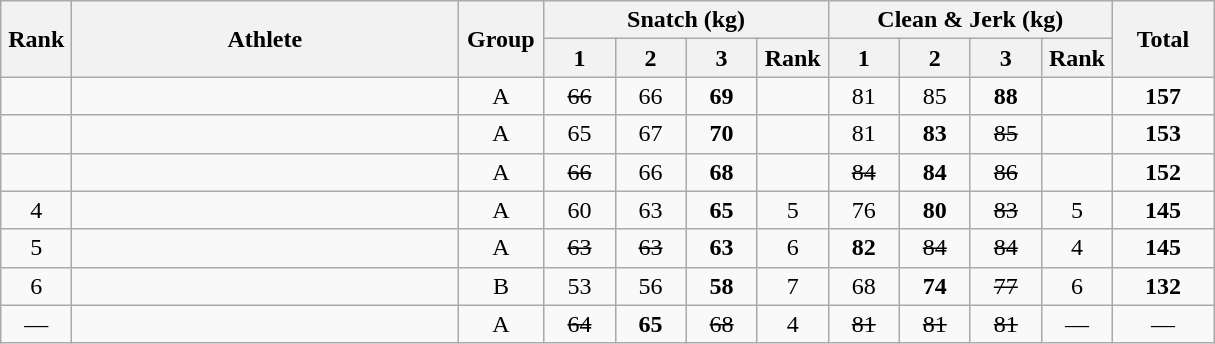<table class = "wikitable" style="text-align:center;">
<tr>
<th rowspan=2 width=40>Rank</th>
<th rowspan=2 width=250>Athlete</th>
<th rowspan=2 width=50>Group</th>
<th colspan=4>Snatch (kg)</th>
<th colspan=4>Clean & Jerk (kg)</th>
<th rowspan=2 width=60>Total</th>
</tr>
<tr>
<th width=40>1</th>
<th width=40>2</th>
<th width=40>3</th>
<th width=40>Rank</th>
<th width=40>1</th>
<th width=40>2</th>
<th width=40>3</th>
<th width=40>Rank</th>
</tr>
<tr>
<td></td>
<td align=left></td>
<td>A</td>
<td><s>66</s></td>
<td>66</td>
<td><strong>69</strong></td>
<td></td>
<td>81</td>
<td>85</td>
<td><strong>88</strong></td>
<td></td>
<td><strong>157</strong></td>
</tr>
<tr>
<td></td>
<td align=left></td>
<td>A</td>
<td>65</td>
<td>67</td>
<td><strong>70</strong></td>
<td></td>
<td>81</td>
<td><strong>83</strong></td>
<td><s>85</s></td>
<td></td>
<td><strong>153</strong></td>
</tr>
<tr>
<td></td>
<td align=left></td>
<td>A</td>
<td><s>66</s></td>
<td>66</td>
<td><strong>68</strong></td>
<td></td>
<td><s>84</s></td>
<td><strong>84</strong></td>
<td><s>86</s></td>
<td></td>
<td><strong>152</strong></td>
</tr>
<tr>
<td>4</td>
<td align=left></td>
<td>A</td>
<td>60</td>
<td>63</td>
<td><strong>65</strong></td>
<td>5</td>
<td>76</td>
<td><strong>80</strong></td>
<td><s>83</s></td>
<td>5</td>
<td><strong>145</strong></td>
</tr>
<tr>
<td>5</td>
<td align=left></td>
<td>A</td>
<td><s>63</s></td>
<td><s>63</s></td>
<td><strong>63</strong></td>
<td>6</td>
<td><strong>82</strong></td>
<td><s>84</s></td>
<td><s>84</s></td>
<td>4</td>
<td><strong>145</strong></td>
</tr>
<tr>
<td>6</td>
<td align=left></td>
<td>B</td>
<td>53</td>
<td>56</td>
<td><strong>58</strong></td>
<td>7</td>
<td>68</td>
<td><strong>74</strong></td>
<td><s>77</s></td>
<td>6</td>
<td><strong>132</strong></td>
</tr>
<tr>
<td>—</td>
<td align=left></td>
<td>A</td>
<td><s>64</s></td>
<td><strong>65</strong></td>
<td><s>68</s></td>
<td>4</td>
<td><s>81</s></td>
<td><s>81</s></td>
<td><s>81</s></td>
<td>—</td>
<td>—</td>
</tr>
</table>
